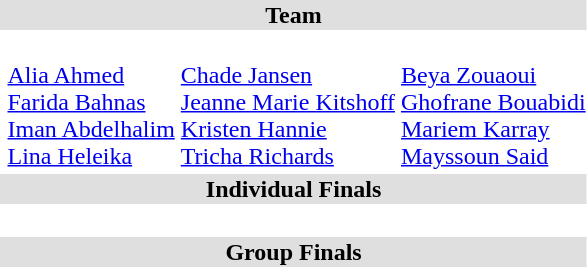<table>
<tr bgcolor="DFDFDF">
<td colspan="4" align="center"><strong>Team</strong></td>
</tr>
<tr>
<th scope=row style="text-align:left"></th>
<td valign="top"><br><a href='#'>Alia Ahmed</a><br><a href='#'>Farida Bahnas</a><br><a href='#'>Iman Abdelhalim</a><br><a href='#'>Lina Heleika</a></td>
<td valign="top"><br><a href='#'>Chade Jansen</a><br><a href='#'>Jeanne Marie Kitshoff</a><br><a href='#'>Kristen Hannie</a><br><a href='#'>Tricha Richards</a></td>
<td valign="top"><br><a href='#'>Beya Zouaoui</a><br><a href='#'>Ghofrane Bouabidi</a><br><a href='#'>Mariem Karray</a><br><a href='#'>Mayssoun Said</a></td>
</tr>
<tr bgcolor="DFDFDF">
<td colspan="4" align="center"><strong>Individual Finals </strong></td>
</tr>
<tr>
<th scope=row style="text-align:left"></th>
<td></td>
<td></td>
<td></td>
</tr>
<tr>
<th scope=row style="text-align:left"></th>
<td></td>
<td></td>
<td></td>
</tr>
<tr>
<th scope=row style="text-align:left"></th>
<td></td>
<td></td>
<td></td>
</tr>
<tr>
<th scope=row style="text-align:left"></th>
<td></td>
<td></td>
<td></td>
</tr>
<tr>
<th scope=row style="text-align:left"></th>
<td></td>
<td></td>
<td></td>
</tr>
<tr bgcolor="DFDFDF">
<td colspan="4" align="center"><strong>Group Finals</strong></td>
</tr>
<tr>
<th scope=row style="text-align:left"></th>
<td></td>
<td></td>
<td></td>
</tr>
<tr>
<th scope=row style="text-align:left"></th>
<td></td>
<td></td>
<td></td>
</tr>
<tr>
<th scope=row style="text-align:left"></th>
<td></td>
<td></td>
<td></td>
</tr>
<tr bgcolor="DFDFDF">
</tr>
</table>
